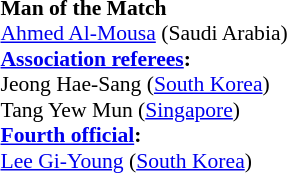<table width=50% style="font-size: 90%">
<tr>
<td><br><strong>Man of the Match</strong>
<br><a href='#'>Ahmed Al-Mousa</a> (Saudi Arabia)<br><strong><a href='#'>Association referees</a>:</strong>
<br>Jeong Hae-Sang (<a href='#'>South Korea</a>)
<br>Tang Yew Mun (<a href='#'>Singapore</a>)
<br><strong><a href='#'>Fourth official</a>:</strong>
<br><a href='#'>Lee Gi-Young</a> (<a href='#'>South Korea</a>)</td>
</tr>
</table>
